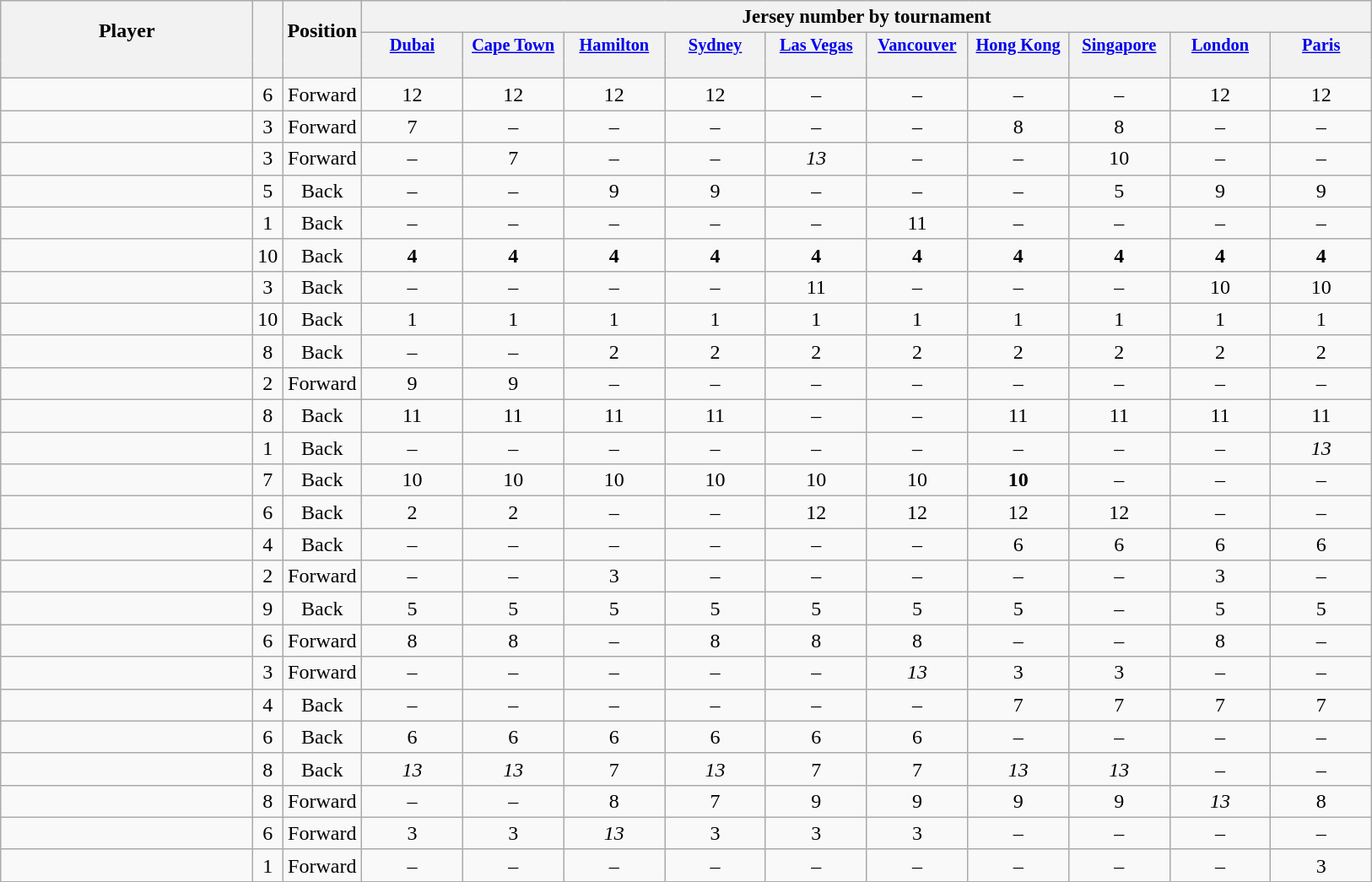<table class="wikitable sortable" style="text-align:center;">
<tr>
<th rowspan=2 style="border-bottom:0px; width:12em;">Player</th>
<th rowspan=2 style="border-bottom:0px;"></th>
<th rowspan=2 style="border-bottom:0px;">Position</th>
<th colspan=10 style="font-size:95%;">Jersey number by tournament</th>
</tr>
<tr>
<th style="vertical-align:top;width:5.5em;border-bottom:1px solid transparent;padding:2px;font-size:85%;"><a href='#'>Dubai</a></th>
<th style="vertical-align:top;width:5.5em;border-bottom:1px solid transparent;padding:2px;font-size:85%;"><a href='#'>Cape Town</a></th>
<th style="vertical-align:top;width:5.5em;border-bottom:1px solid transparent;padding:2px;font-size:85%;"><a href='#'>Hamilton</a></th>
<th style="vertical-align:top;width:5.5em;border-bottom:1px solid transparent;padding:2px;font-size:85%;"><a href='#'>Sydney</a></th>
<th style="vertical-align:top;width:5.5em;border-bottom:1px solid transparent;padding:2px;font-size:85%;"><a href='#'>Las Vegas</a></th>
<th style="vertical-align:top;width:5.5em;border-bottom:1px solid transparent;padding:2px;font-size:85%;"><a href='#'>Vancouver</a></th>
<th style="vertical-align:top;width:5.5em;border-bottom:1px solid transparent;padding:2px;font-size:85%;"><a href='#'>Hong Kong</a></th>
<th style="vertical-align:top;width:5.5em;border-bottom:1px solid transparent;padding:2px;font-size:85%;"><a href='#'>Singapore</a></th>
<th style="vertical-align:top;width:5.5em;border-bottom:1px solid transparent;padding:2px;font-size:85%;"><a href='#'>London</a></th>
<th style="vertical-align:top;width:5.5em;border-bottom:1px solid transparent;padding:2px;font-size:85%;"><a href='#'>Paris</a></th>
</tr>
<tr style="line-height:8px;">
<th style="border-top:1px solid transparent;"></th>
<th style="border-top:1px solid transparent;"> </th>
<th style="border-top:1px solid transparent;"> </th>
<th data-sort-type="number" style="border-top:1px solid transparent;"></th>
<th data-sort-type="number" style="border-top:1px solid transparent;"></th>
<th data-sort-type="number" style="border-top:1px solid transparent;"></th>
<th data-sort-type="number" style="border-top:1px solid transparent;"></th>
<th data-sort-type="number" style="border-top:1px solid transparent;"></th>
<th data-sort-type="number" style="border-top:1px solid transparent;"></th>
<th data-sort-type="number" style="border-top:1px solid transparent;"></th>
<th data-sort-type="number" style="border-top:1px solid transparent;"></th>
<th data-sort-type="number" style="border-top:1px solid transparent;"></th>
<th data-sort-type="number" style="border-top:1px solid transparent;"></th>
</tr>
<tr>
<td align=left></td>
<td>6</td>
<td>Forward</td>
<td>12</td>
<td>12</td>
<td>12</td>
<td>12</td>
<td>–</td>
<td>–</td>
<td>–</td>
<td>–</td>
<td>12</td>
<td>12</td>
</tr>
<tr>
<td align=left></td>
<td>3</td>
<td>Forward</td>
<td>7</td>
<td>–</td>
<td>–</td>
<td>–</td>
<td>–</td>
<td>–</td>
<td>8</td>
<td>8</td>
<td>–</td>
<td>–</td>
</tr>
<tr>
<td align=left></td>
<td>3</td>
<td>Forward</td>
<td>–</td>
<td>7</td>
<td>–</td>
<td>–</td>
<td><em>13</em></td>
<td>–</td>
<td>–</td>
<td>10</td>
<td>–</td>
<td>–</td>
</tr>
<tr>
<td align=left></td>
<td>5</td>
<td>Back</td>
<td>–</td>
<td>–</td>
<td>9</td>
<td>9</td>
<td>–</td>
<td>–</td>
<td>–</td>
<td>5</td>
<td>9</td>
<td>9</td>
</tr>
<tr>
<td align=left></td>
<td>1</td>
<td>Back</td>
<td>–</td>
<td>–</td>
<td>–</td>
<td>–</td>
<td>–</td>
<td>11</td>
<td>–</td>
<td>–</td>
<td>–</td>
<td>–</td>
</tr>
<tr>
<td align=left></td>
<td>10</td>
<td>Back</td>
<td><strong>4</strong></td>
<td><strong>4</strong></td>
<td><strong>4</strong></td>
<td><strong>4</strong></td>
<td><strong>4</strong></td>
<td><strong>4</strong></td>
<td><strong>4</strong></td>
<td><strong>4</strong></td>
<td><strong>4</strong></td>
<td><strong>4</strong></td>
</tr>
<tr>
<td align=left></td>
<td>3</td>
<td>Back</td>
<td>–</td>
<td>–</td>
<td>–</td>
<td>–</td>
<td>11</td>
<td>–</td>
<td>–</td>
<td>–</td>
<td>10</td>
<td>10</td>
</tr>
<tr>
<td align=left></td>
<td>10</td>
<td>Back</td>
<td>1</td>
<td>1</td>
<td>1</td>
<td>1</td>
<td>1</td>
<td>1</td>
<td>1</td>
<td>1</td>
<td>1</td>
<td>1</td>
</tr>
<tr>
<td align=left></td>
<td>8</td>
<td>Back</td>
<td>–</td>
<td>–</td>
<td>2</td>
<td>2</td>
<td>2</td>
<td>2</td>
<td>2</td>
<td>2</td>
<td>2</td>
<td>2</td>
</tr>
<tr>
<td align=left></td>
<td>2</td>
<td>Forward</td>
<td>9</td>
<td>9</td>
<td>–</td>
<td>–</td>
<td>–</td>
<td>–</td>
<td>–</td>
<td>–</td>
<td>–</td>
<td>–</td>
</tr>
<tr>
<td align=left></td>
<td>8</td>
<td>Back</td>
<td>11</td>
<td>11</td>
<td>11</td>
<td>11</td>
<td>–</td>
<td>–</td>
<td>11</td>
<td>11</td>
<td>11</td>
<td>11</td>
</tr>
<tr>
<td align=left></td>
<td>1</td>
<td>Back</td>
<td>–</td>
<td>–</td>
<td>–</td>
<td>–</td>
<td>–</td>
<td>–</td>
<td>–</td>
<td>–</td>
<td>–</td>
<td><em>13</em></td>
</tr>
<tr>
<td align=left></td>
<td>7</td>
<td>Back</td>
<td>10</td>
<td>10</td>
<td>10</td>
<td>10</td>
<td>10</td>
<td>10</td>
<td><strong>10</strong></td>
<td>–</td>
<td>–</td>
<td>–</td>
</tr>
<tr>
<td align=left></td>
<td>6</td>
<td>Back</td>
<td>2</td>
<td>2</td>
<td>–</td>
<td>–</td>
<td>12</td>
<td>12</td>
<td>12</td>
<td>12</td>
<td>–</td>
<td>–</td>
</tr>
<tr>
<td align=left></td>
<td>4</td>
<td>Back</td>
<td>–</td>
<td>–</td>
<td>–</td>
<td>–</td>
<td>–</td>
<td>–</td>
<td>6</td>
<td>6</td>
<td>6</td>
<td>6</td>
</tr>
<tr>
<td align=left></td>
<td>2</td>
<td>Forward</td>
<td>–</td>
<td>–</td>
<td>3</td>
<td>–</td>
<td>–</td>
<td>–</td>
<td>–</td>
<td>–</td>
<td>3</td>
<td>–</td>
</tr>
<tr>
<td align=left></td>
<td>9</td>
<td>Back</td>
<td>5</td>
<td>5</td>
<td>5</td>
<td>5</td>
<td>5</td>
<td>5</td>
<td>5</td>
<td>–</td>
<td>5</td>
<td>5</td>
</tr>
<tr>
<td align=left></td>
<td>6</td>
<td>Forward</td>
<td>8</td>
<td>8</td>
<td>–</td>
<td>8</td>
<td>8</td>
<td>8</td>
<td>–</td>
<td>–</td>
<td>8</td>
<td>–</td>
</tr>
<tr>
<td align=left></td>
<td>3</td>
<td>Forward</td>
<td>–</td>
<td>–</td>
<td>–</td>
<td>–</td>
<td>–</td>
<td><em>13</em></td>
<td>3</td>
<td>3</td>
<td>–</td>
<td>–</td>
</tr>
<tr>
<td align=left></td>
<td>4</td>
<td>Back</td>
<td>–</td>
<td>–</td>
<td>–</td>
<td>–</td>
<td>–</td>
<td>–</td>
<td>7</td>
<td>7</td>
<td>7</td>
<td>7</td>
</tr>
<tr>
<td align=left></td>
<td>6</td>
<td>Back</td>
<td>6</td>
<td>6</td>
<td>6</td>
<td>6</td>
<td>6</td>
<td>6</td>
<td>–</td>
<td>–</td>
<td>–</td>
<td>–</td>
</tr>
<tr>
<td align=left></td>
<td>8</td>
<td>Back</td>
<td><em>13</em></td>
<td><em>13</em></td>
<td>7</td>
<td><em>13</em></td>
<td>7</td>
<td>7</td>
<td><em>13</em></td>
<td><em>13</em></td>
<td>–</td>
<td>–</td>
</tr>
<tr>
<td align=left></td>
<td>8</td>
<td>Forward</td>
<td>–</td>
<td>–</td>
<td>8</td>
<td>7</td>
<td>9</td>
<td>9</td>
<td>9</td>
<td>9</td>
<td><em>13</em></td>
<td>8</td>
</tr>
<tr>
<td align=left></td>
<td>6</td>
<td>Forward</td>
<td>3</td>
<td>3</td>
<td><em>13</em></td>
<td>3</td>
<td>3</td>
<td>3</td>
<td>–</td>
<td>–</td>
<td>–</td>
<td>–</td>
</tr>
<tr>
<td align=left></td>
<td>1</td>
<td>Forward</td>
<td>–</td>
<td>–</td>
<td>–</td>
<td>–</td>
<td>–</td>
<td>–</td>
<td>–</td>
<td>–</td>
<td>–</td>
<td>3</td>
</tr>
</table>
